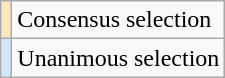<table class="wikitable">
<tr>
<td style="background-color:#FFE6BD" align="center"><sup></sup></td>
<td colspan="5">Consensus selection</td>
</tr>
<tr>
<td style="background-color:#D0E7FF" align="center"><sup></sup></td>
<td colspan="5">Unanimous selection</td>
</tr>
</table>
